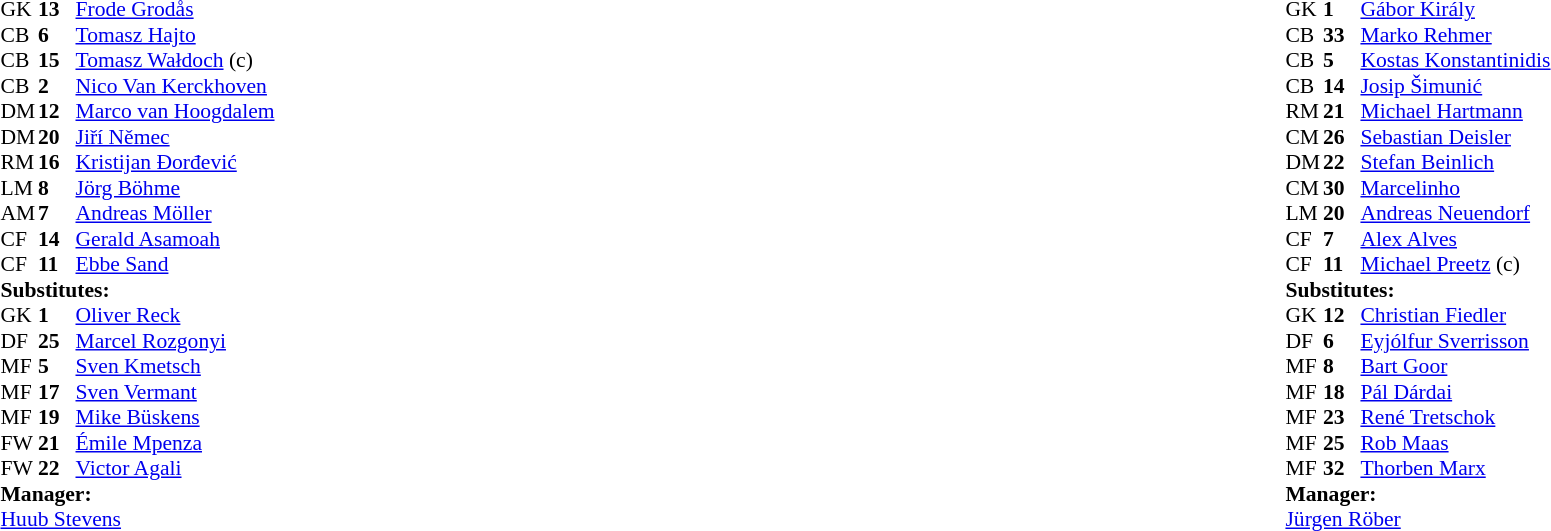<table width="100%">
<tr>
<td valign="top" width="40%"><br><table style="font-size:90%" cellspacing="0" cellpadding="0">
<tr>
<th width=25></th>
<th width=25></th>
</tr>
<tr>
<td>GK</td>
<td><strong>13</strong></td>
<td> <a href='#'>Frode Grodås</a></td>
</tr>
<tr>
<td>CB</td>
<td><strong>6</strong></td>
<td> <a href='#'>Tomasz Hajto</a></td>
</tr>
<tr>
<td>CB</td>
<td><strong>15</strong></td>
<td> <a href='#'>Tomasz Wałdoch</a> (c)</td>
</tr>
<tr>
<td>CB</td>
<td><strong>2</strong></td>
<td> <a href='#'>Nico Van Kerckhoven</a></td>
</tr>
<tr>
<td>DM</td>
<td><strong>12</strong></td>
<td> <a href='#'>Marco van Hoogdalem</a></td>
</tr>
<tr>
<td>DM</td>
<td><strong>20</strong></td>
<td> <a href='#'>Jiří Němec</a></td>
</tr>
<tr>
<td>RM</td>
<td><strong>16</strong></td>
<td> <a href='#'>Kristijan Đorđević</a></td>
</tr>
<tr>
<td>LM</td>
<td><strong>8</strong></td>
<td> <a href='#'>Jörg Böhme</a></td>
</tr>
<tr>
<td>AM</td>
<td><strong>7</strong></td>
<td> <a href='#'>Andreas Möller</a></td>
<td></td>
<td></td>
</tr>
<tr>
<td>CF</td>
<td><strong>14</strong></td>
<td> <a href='#'>Gerald Asamoah</a></td>
<td></td>
<td></td>
</tr>
<tr>
<td>CF</td>
<td><strong>11</strong></td>
<td> <a href='#'>Ebbe Sand</a></td>
<td></td>
<td></td>
</tr>
<tr>
<td colspan=3><strong>Substitutes:</strong></td>
</tr>
<tr>
<td>GK</td>
<td><strong>1</strong></td>
<td> <a href='#'>Oliver Reck</a></td>
</tr>
<tr>
<td>DF</td>
<td><strong>25</strong></td>
<td> <a href='#'>Marcel Rozgonyi</a></td>
</tr>
<tr>
<td>MF</td>
<td><strong>5</strong></td>
<td> <a href='#'>Sven Kmetsch</a></td>
</tr>
<tr>
<td>MF</td>
<td><strong>17</strong></td>
<td> <a href='#'>Sven Vermant</a></td>
<td></td>
<td></td>
</tr>
<tr>
<td>MF</td>
<td><strong>19</strong></td>
<td> <a href='#'>Mike Büskens</a></td>
</tr>
<tr>
<td>FW</td>
<td><strong>21</strong></td>
<td> <a href='#'>Émile Mpenza</a></td>
<td></td>
<td></td>
</tr>
<tr>
<td>FW</td>
<td><strong>22</strong></td>
<td> <a href='#'>Victor Agali</a></td>
<td></td>
<td></td>
</tr>
<tr>
<td colspan=3><strong>Manager:</strong></td>
</tr>
<tr>
<td colspan=3> <a href='#'>Huub Stevens</a></td>
</tr>
</table>
</td>
<td valign="top"></td>
<td valign="top" width="50%"><br><table style="font-size:90%; margin:auto" cellspacing="0" cellpadding="0">
<tr>
<th width=25></th>
<th width=25></th>
</tr>
<tr>
<td>GK</td>
<td><strong>1</strong></td>
<td> <a href='#'>Gábor Király</a></td>
</tr>
<tr>
<td>CB</td>
<td><strong>33</strong></td>
<td> <a href='#'>Marko Rehmer</a></td>
</tr>
<tr>
<td>CB</td>
<td><strong>5</strong></td>
<td> <a href='#'>Kostas Konstantinidis</a></td>
</tr>
<tr>
<td>CB</td>
<td><strong>14</strong></td>
<td> <a href='#'>Josip Šimunić</a></td>
</tr>
<tr>
<td>RM</td>
<td><strong>21</strong></td>
<td> <a href='#'>Michael Hartmann</a></td>
<td></td>
<td></td>
</tr>
<tr>
<td>CM</td>
<td><strong>26</strong></td>
<td> <a href='#'>Sebastian Deisler</a></td>
<td></td>
<td></td>
</tr>
<tr>
<td>DM</td>
<td><strong>22</strong></td>
<td> <a href='#'>Stefan Beinlich</a></td>
</tr>
<tr>
<td>CM</td>
<td><strong>30</strong></td>
<td> <a href='#'>Marcelinho</a></td>
</tr>
<tr>
<td>LM</td>
<td><strong>20</strong></td>
<td> <a href='#'>Andreas Neuendorf</a></td>
</tr>
<tr>
<td>CF</td>
<td><strong>7</strong></td>
<td> <a href='#'>Alex Alves</a></td>
<td></td>
<td></td>
</tr>
<tr>
<td>CF</td>
<td><strong>11</strong></td>
<td> <a href='#'>Michael Preetz</a> (c)</td>
</tr>
<tr>
<td colspan=3><strong>Substitutes:</strong></td>
</tr>
<tr>
<td>GK</td>
<td><strong>12</strong></td>
<td> <a href='#'>Christian Fiedler</a></td>
</tr>
<tr>
<td>DF</td>
<td><strong>6</strong></td>
<td> <a href='#'>Eyjólfur Sverrisson</a></td>
</tr>
<tr>
<td>MF</td>
<td><strong>8</strong></td>
<td> <a href='#'>Bart Goor</a></td>
<td></td>
<td></td>
</tr>
<tr>
<td>MF</td>
<td><strong>18</strong></td>
<td> <a href='#'>Pál Dárdai</a></td>
<td></td>
<td></td>
</tr>
<tr>
<td>MF</td>
<td><strong>23</strong></td>
<td> <a href='#'>René Tretschok</a></td>
</tr>
<tr>
<td>MF</td>
<td><strong>25</strong></td>
<td> <a href='#'>Rob Maas</a></td>
</tr>
<tr>
<td>MF</td>
<td><strong>32</strong></td>
<td> <a href='#'>Thorben Marx</a></td>
<td></td>
<td></td>
</tr>
<tr>
<td colspan=3><strong>Manager:</strong></td>
</tr>
<tr>
<td colspan=3> <a href='#'>Jürgen Röber</a></td>
</tr>
</table>
</td>
</tr>
</table>
